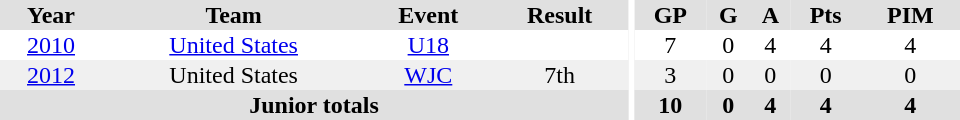<table border="0" cellpadding="1" cellspacing="0" ID="Table3" style="text-align:center; width:40em">
<tr ALIGN="center" bgcolor="#e0e0e0">
<th>Year</th>
<th>Team</th>
<th>Event</th>
<th>Result</th>
<th rowspan="99" bgcolor="#ffffff"></th>
<th>GP</th>
<th>G</th>
<th>A</th>
<th>Pts</th>
<th>PIM</th>
</tr>
<tr>
<td><a href='#'>2010</a></td>
<td><a href='#'>United States</a></td>
<td><a href='#'>U18</a></td>
<td></td>
<td>7</td>
<td>0</td>
<td>4</td>
<td>4</td>
<td>4</td>
</tr>
<tr bgcolor="#f0f0f0">
<td><a href='#'>2012</a></td>
<td>United States</td>
<td><a href='#'>WJC</a></td>
<td>7th</td>
<td>3</td>
<td>0</td>
<td>0</td>
<td>0</td>
<td>0</td>
</tr>
<tr bgcolor="#e0e0e0">
<th colspan="4">Junior totals</th>
<th>10</th>
<th>0</th>
<th>4</th>
<th>4</th>
<th>4</th>
</tr>
</table>
